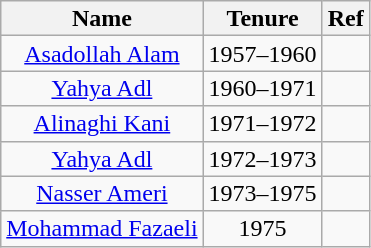<table class="wikitable" style="text-align:center; font-size:100%; line-height:16px;">
<tr>
<th>Name</th>
<th>Tenure</th>
<th>Ref</th>
</tr>
<tr>
<td><a href='#'>Asadollah Alam</a></td>
<td>1957–1960</td>
<td></td>
</tr>
<tr>
<td><a href='#'>Yahya Adl</a></td>
<td>1960–1971</td>
<td></td>
</tr>
<tr>
<td><a href='#'>Alinaghi Kani</a></td>
<td>1971–1972</td>
<td></td>
</tr>
<tr>
<td><a href='#'>Yahya Adl</a></td>
<td>1972–1973</td>
<td></td>
</tr>
<tr>
<td><a href='#'>Nasser Ameri</a></td>
<td>1973–1975</td>
<td></td>
</tr>
<tr>
<td><a href='#'>Mohammad Fazaeli</a></td>
<td>1975</td>
<td></td>
</tr>
</table>
